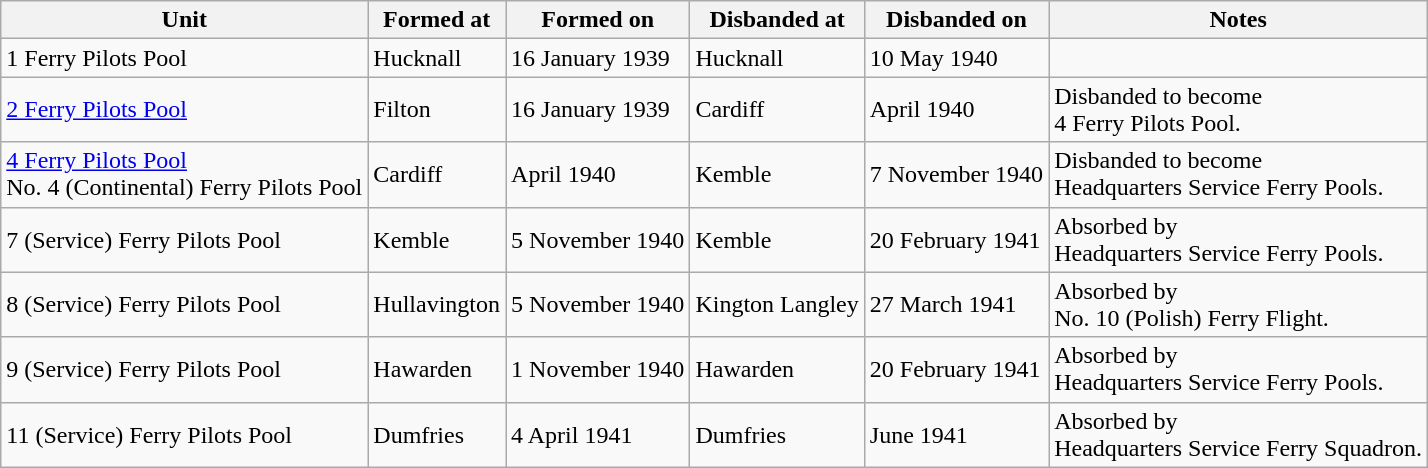<table class="wikitable">
<tr>
<th>Unit</th>
<th>Formed at</th>
<th>Formed on</th>
<th>Disbanded at</th>
<th>Disbanded on</th>
<th>Notes</th>
</tr>
<tr>
<td>1 Ferry Pilots Pool</td>
<td>Hucknall</td>
<td>16 January 1939</td>
<td>Hucknall</td>
<td>10 May 1940</td>
<td></td>
</tr>
<tr>
<td><a href='#'>2 Ferry Pilots Pool</a></td>
<td>Filton</td>
<td>16 January 1939</td>
<td>Cardiff</td>
<td>April 1940</td>
<td>Disbanded to become<br>4 Ferry Pilots Pool.</td>
</tr>
<tr>
<td><a href='#'>4 Ferry Pilots Pool</a><br>No. 4 (Continental) Ferry Pilots Pool</td>
<td>Cardiff</td>
<td>April 1940</td>
<td>Kemble</td>
<td>7 November 1940</td>
<td>Disbanded to become<br>Headquarters Service Ferry Pools.</td>
</tr>
<tr>
<td>7 (Service) Ferry Pilots Pool</td>
<td>Kemble</td>
<td>5 November 1940</td>
<td>Kemble</td>
<td>20 February 1941</td>
<td>Absorbed by<br>Headquarters Service Ferry Pools.</td>
</tr>
<tr>
<td>8 (Service) Ferry Pilots Pool</td>
<td>Hullavington</td>
<td>5 November 1940</td>
<td>Kington Langley</td>
<td>27 March 1941</td>
<td>Absorbed by<br>No. 10 (Polish) Ferry Flight.</td>
</tr>
<tr>
<td>9 (Service) Ferry Pilots Pool</td>
<td>Hawarden</td>
<td>1 November 1940</td>
<td>Hawarden</td>
<td>20 February 1941</td>
<td>Absorbed by<br>Headquarters Service Ferry Pools.</td>
</tr>
<tr>
<td>11 (Service) Ferry Pilots Pool</td>
<td>Dumfries</td>
<td>4 April 1941</td>
<td>Dumfries</td>
<td>June 1941</td>
<td>Absorbed by<br>Headquarters Service Ferry Squadron.</td>
</tr>
</table>
